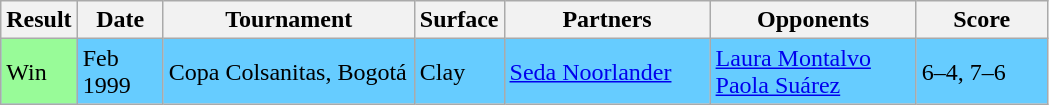<table class="wikitable">
<tr>
<th style="width:40px">Result</th>
<th style="width:50px">Date</th>
<th style="width:160px">Tournament</th>
<th style="width:50px">Surface</th>
<th style="width:130px">Partners</th>
<th style="width:130px">Opponents</th>
<th style="width:80px">Score</th>
</tr>
<tr style="background:#66CCFF;">
<td style="background:#98fb98;">Win</td>
<td>Feb 1999</td>
<td>Copa Colsanitas, Bogotá</td>
<td>Clay</td>
<td> <a href='#'>Seda Noorlander</a></td>
<td> <a href='#'>Laura Montalvo</a> <br>  <a href='#'>Paola Suárez</a></td>
<td>6–4, 7–6</td>
</tr>
</table>
